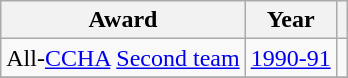<table class="wikitable">
<tr>
<th>Award</th>
<th>Year</th>
<th></th>
</tr>
<tr>
<td>All-<a href='#'>CCHA</a> <a href='#'>Second team</a></td>
<td><a href='#'>1990-91</a></td>
<td></td>
</tr>
<tr>
</tr>
</table>
